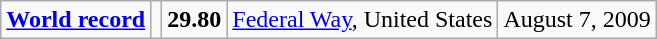<table class="wikitable">
<tr>
<td><strong><a href='#'>World record</a></strong></td>
<td></td>
<td><strong>29.80</strong></td>
<td><a href='#'>Federal Way</a>, United States</td>
<td>August 7, 2009</td>
</tr>
</table>
